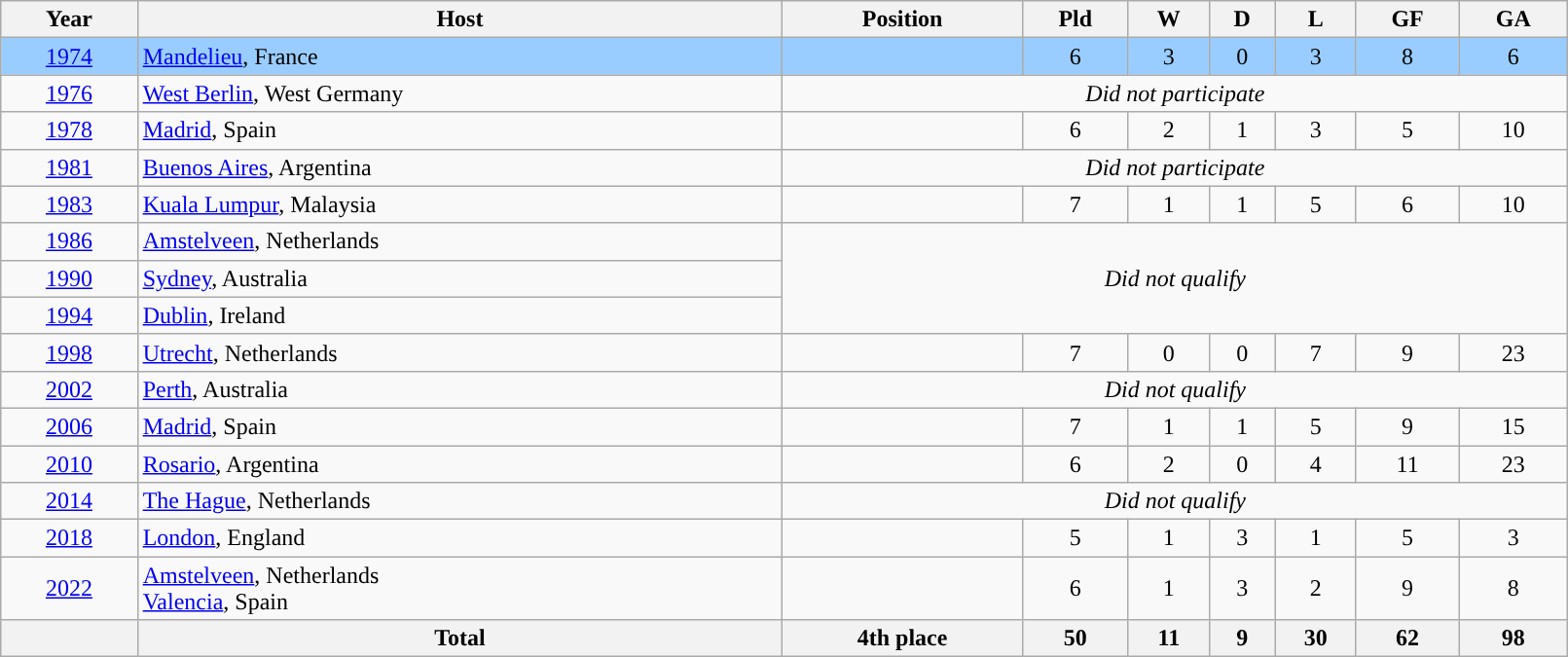<table class="wikitable" style="text-align: center; width:85%">
<tr>
<th>Year</th>
<th>Host</th>
<th>Position</th>
<th>Pld</th>
<th>W</th>
<th>D</th>
<th>L</th>
<th>GF</th>
<th>GA</th>
</tr>
<tr style="background:#9acdff;">
<td><a href='#'>1974</a></td>
<td align=left> <a href='#'>Mandelieu</a>, France</td>
<td></td>
<td>6</td>
<td>3</td>
<td>0</td>
<td>3</td>
<td>8</td>
<td>6</td>
</tr>
<tr>
<td><a href='#'>1976</a></td>
<td align=left> <a href='#'>West Berlin</a>, West Germany</td>
<td colspan=8><em>Did not participate</em></td>
</tr>
<tr>
<td><a href='#'>1978</a></td>
<td align=left> <a href='#'>Madrid</a>, Spain</td>
<td></td>
<td>6</td>
<td>2</td>
<td>1</td>
<td>3</td>
<td>5</td>
<td>10</td>
</tr>
<tr>
<td><a href='#'>1981</a></td>
<td align=left> <a href='#'>Buenos Aires</a>, Argentina</td>
<td colspan=8><em>Did not participate</em></td>
</tr>
<tr>
<td><a href='#'>1983</a></td>
<td align=left> <a href='#'>Kuala Lumpur</a>, Malaysia</td>
<td></td>
<td>7</td>
<td>1</td>
<td>1</td>
<td>5</td>
<td>6</td>
<td>10</td>
</tr>
<tr>
<td><a href='#'>1986</a></td>
<td align=left> <a href='#'>Amstelveen</a>, Netherlands</td>
<td rowspan=3 colspan=8><em>Did not qualify</em></td>
</tr>
<tr>
<td><a href='#'>1990</a></td>
<td align=left> <a href='#'>Sydney</a>, Australia</td>
</tr>
<tr>
<td><a href='#'>1994</a></td>
<td align=left> <a href='#'>Dublin</a>, Ireland</td>
</tr>
<tr>
<td><a href='#'>1998</a></td>
<td align=left> <a href='#'>Utrecht</a>, Netherlands</td>
<td></td>
<td>7</td>
<td>0</td>
<td>0</td>
<td>7</td>
<td>9</td>
<td>23</td>
</tr>
<tr>
<td><a href='#'>2002</a></td>
<td align=left> <a href='#'>Perth</a>, Australia</td>
<td colspan=8><em>Did not qualify</em></td>
</tr>
<tr>
<td><a href='#'>2006</a></td>
<td align=left> <a href='#'>Madrid</a>, Spain</td>
<td></td>
<td>7</td>
<td>1</td>
<td>1</td>
<td>5</td>
<td>9</td>
<td>15</td>
</tr>
<tr>
<td><a href='#'>2010</a></td>
<td align=left> <a href='#'>Rosario</a>, Argentina</td>
<td></td>
<td>6</td>
<td>2</td>
<td>0</td>
<td>4</td>
<td>11</td>
<td>23</td>
</tr>
<tr>
<td><a href='#'>2014</a></td>
<td align=left> <a href='#'>The Hague</a>, Netherlands</td>
<td colspan=8><em>Did not qualify</em></td>
</tr>
<tr>
<td><a href='#'>2018</a></td>
<td align=left> <a href='#'>London</a>, England</td>
<td></td>
<td>5</td>
<td>1</td>
<td>3</td>
<td>1</td>
<td>5</td>
<td>3</td>
</tr>
<tr>
<td><a href='#'>2022</a></td>
<td align=left> <a href='#'>Amstelveen</a>, Netherlands<br> <a href='#'>Valencia</a>, Spain</td>
<td></td>
<td>6</td>
<td>1</td>
<td>3</td>
<td>2</td>
<td>9</td>
<td>8</td>
</tr>
<tr>
<th></th>
<th>Total</th>
<th>4th place</th>
<th>50</th>
<th>11</th>
<th>9</th>
<th>30</th>
<th>62</th>
<th>98</th>
</tr>
</table>
